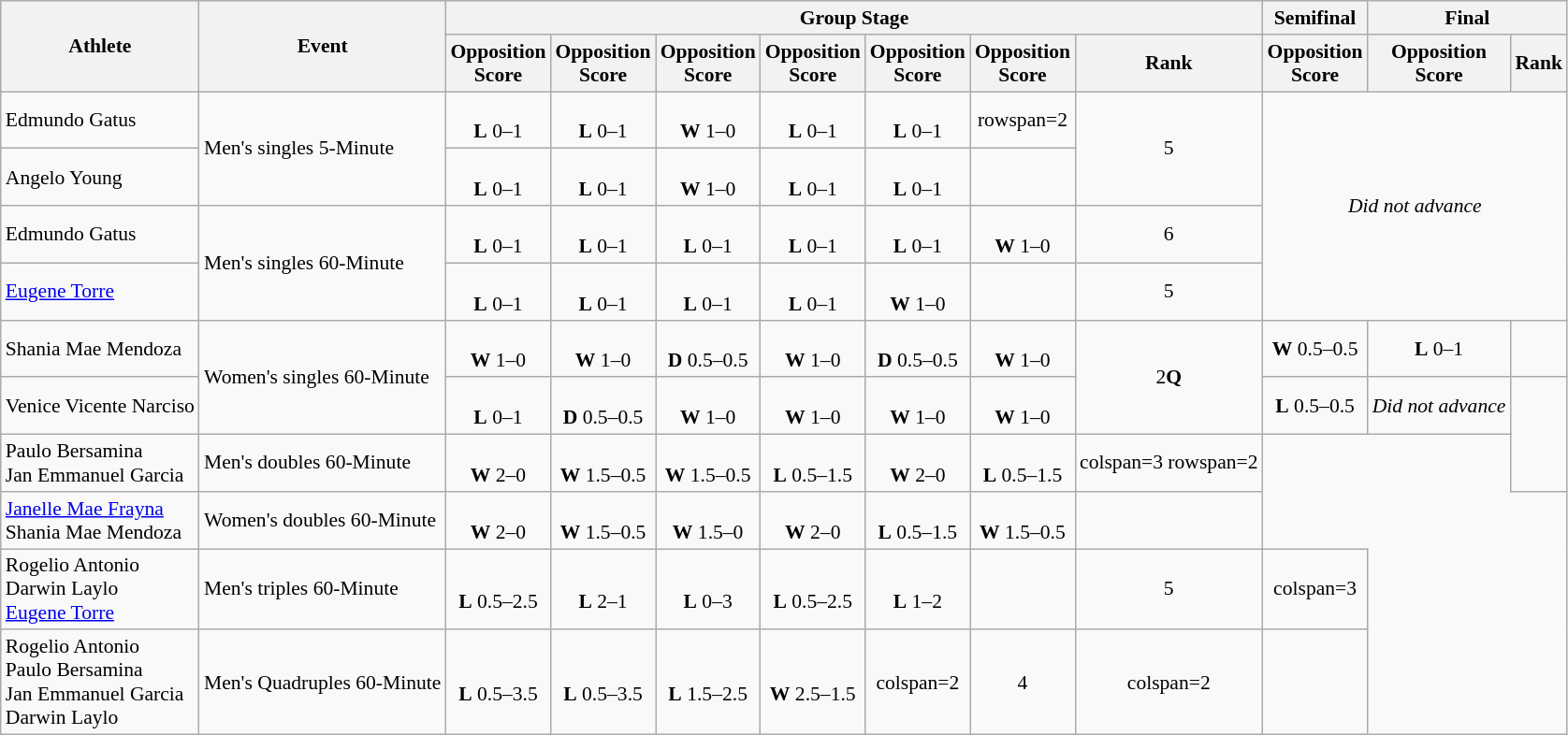<table class="wikitable" style="font-size:90%">
<tr>
<th rowspan=2>Athlete</th>
<th rowspan=2>Event</th>
<th colspan=7>Group Stage</th>
<th>Semifinal</th>
<th colspan=2>Final</th>
</tr>
<tr style="font-size:70", align="center">
<th>Opposition<br>Score</th>
<th>Opposition<br>Score</th>
<th>Opposition<br>Score</th>
<th>Opposition<br>Score</th>
<th>Opposition<br>Score</th>
<th>Opposition<br>Score</th>
<th>Rank</th>
<th>Opposition<br>Score</th>
<th>Opposition<br>Score</th>
<th>Rank</th>
</tr>
<tr align=center>
<td align=left>Edmundo Gatus</td>
<td rowspan=2 align=left>Men's singles 5-Minute</td>
<td><br><strong>L</strong> 0–1</td>
<td><br><strong>L</strong> 0–1</td>
<td><br><strong>W</strong> 1–0</td>
<td><br><strong>L</strong> 0–1</td>
<td><br><strong>L</strong> 0–1</td>
<td>rowspan=2 </td>
<td rowspan=2>5</td>
<td colspan=3 rowspan=4><em>Did not advance</em></td>
</tr>
<tr align=center>
<td align=left>Angelo Young</td>
<td><br><strong>L</strong> 0–1</td>
<td><br><strong>L</strong> 0–1</td>
<td><br><strong>W</strong> 1–0</td>
<td><br><strong>L</strong> 0–1</td>
<td><br><strong>L</strong> 0–1</td>
</tr>
<tr align=center>
<td align=left>Edmundo Gatus</td>
<td rowspan=2 align=left>Men's singles 60-Minute</td>
<td><br><strong>L</strong> 0–1</td>
<td><br><strong>L</strong> 0–1</td>
<td><br><strong>L</strong> 0–1</td>
<td><br><strong>L</strong> 0–1</td>
<td><br><strong>L</strong> 0–1</td>
<td><br><strong>W</strong> 1–0</td>
<td>6</td>
</tr>
<tr align=center>
<td align=left><a href='#'>Eugene Torre</a></td>
<td><br><strong>L</strong> 0–1</td>
<td><br><strong>L</strong> 0–1</td>
<td><br><strong>L</strong> 0–1</td>
<td><br><strong>L</strong> 0–1</td>
<td><br><strong>W</strong> 1–0</td>
<td></td>
<td>5</td>
</tr>
<tr align=center>
<td align=left>Shania Mae Mendoza</td>
<td rowspan=2 align=left>Women's singles 60-Minute</td>
<td><br><strong>W</strong> 1–0</td>
<td><br><strong>W</strong> 1–0</td>
<td><br><strong>D</strong> 0.5–0.5</td>
<td><br><strong>W</strong> 1–0</td>
<td><br><strong>D</strong> 0.5–0.5</td>
<td><br><strong>W</strong> 1–0</td>
<td rowspan=2>2<strong>Q</strong></td>
<td><strong>W</strong> 0.5–0.5</td>
<td><strong>L</strong> 0–1</td>
<td></td>
</tr>
<tr align=center>
<td align=left>Venice Vicente Narciso</td>
<td><br><strong>L</strong> 0–1</td>
<td><br><strong>D</strong> 0.5–0.5</td>
<td><br><strong>W</strong> 1–0</td>
<td><br><strong>W</strong> 1–0</td>
<td><br><strong>W</strong> 1–0</td>
<td><br><strong>W</strong> 1–0</td>
<td><strong>L</strong> 0.5–0.5</td>
<td><em>Did not advance</em></td>
<td rowspan=2></td>
</tr>
<tr align=center>
<td align=left>Paulo Bersamina<br>Jan Emmanuel Garcia</td>
<td align=left>Men's doubles 60-Minute</td>
<td><br><strong>W</strong> 2–0</td>
<td><br><strong>W</strong> 1.5–0.5</td>
<td><br><strong>W</strong> 1.5–0.5</td>
<td><br><strong>L</strong> 0.5–1.5</td>
<td><br><strong>W</strong> 2–0</td>
<td><br><strong>L</strong> 0.5–1.5</td>
<td>colspan=3 rowspan=2 </td>
</tr>
<tr align=center>
<td align=left><a href='#'>Janelle Mae Frayna</a><br>Shania Mae Mendoza</td>
<td align=left>Women's doubles 60-Minute</td>
<td><br><strong>W</strong> 2–0</td>
<td><br><strong>W</strong> 1.5–0.5</td>
<td><br><strong>W</strong> 1.5–0</td>
<td><br><strong>W</strong> 2–0</td>
<td><br><strong>L</strong> 0.5–1.5</td>
<td><br><strong>W</strong> 1.5–0.5</td>
<td></td>
</tr>
<tr align=center>
<td align=left>Rogelio Antonio<br>Darwin Laylo<br><a href='#'>Eugene Torre</a></td>
<td align=left>Men's triples 60-Minute</td>
<td><br><strong>L</strong> 0.5–2.5</td>
<td><br><strong>L</strong> 2–1</td>
<td><br><strong>L</strong> 0–3</td>
<td><br><strong>L</strong> 0.5–2.5</td>
<td><br><strong>L</strong> 1–2</td>
<td></td>
<td>5</td>
<td>colspan=3 </td>
</tr>
<tr align=center>
<td align=left>Rogelio Antonio<br>Paulo Bersamina<br>Jan Emmanuel Garcia<br>Darwin Laylo</td>
<td align=left>Men's Quadruples 60-Minute</td>
<td><br><strong>L</strong> 0.5–3.5</td>
<td><br><strong>L</strong> 0.5–3.5</td>
<td><br><strong>L</strong> 1.5–2.5</td>
<td><br><strong>W</strong> 2.5–1.5</td>
<td>colspan=2 </td>
<td>4</td>
<td>colspan=2 </td>
<td></td>
</tr>
</table>
